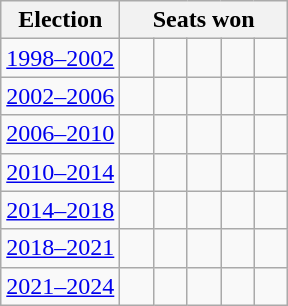<table class="wikitable">
<tr>
<th>Election</th>
<th colspan=5>Seats won</th>
</tr>
<tr>
<td><a href='#'>1998–2002</a></td>
<td width=15 > </td>
<td width=15 > </td>
<td width=15 > </td>
<td width=15 > </td>
<td width=15 > </td>
</tr>
<tr>
<td><a href='#'>2002–2006</a></td>
<td width=15 > </td>
<td width=15 > </td>
<td width=15 > </td>
<td width=15 > </td>
<td width=15 > </td>
</tr>
<tr>
<td><a href='#'>2006–2010</a></td>
<td width=15 > </td>
<td width=15 > </td>
<td width=15 > </td>
<td width=15 > </td>
<td width=15 > </td>
</tr>
<tr>
<td><a href='#'>2010–2014</a></td>
<td width=15 > </td>
<td width=15 > </td>
<td width=15 > </td>
<td width=15 > </td>
<td width=15 > </td>
</tr>
<tr>
<td><a href='#'>2014–2018</a></td>
<td width=15 > </td>
<td width=15 > </td>
<td width=15 > </td>
<td width=15 > </td>
<td width=15 > </td>
</tr>
<tr>
<td><a href='#'>2018–2021</a></td>
<td width=15 > </td>
<td width=15 > </td>
<td width=15 > </td>
<td width=15 > </td>
<td width=15 > </td>
</tr>
<tr>
<td><a href='#'>2021–2024</a></td>
<td width=15 > </td>
<td width=15 > </td>
<td width=15 > </td>
<td width=15 > </td>
<td width=15 > </td>
</tr>
</table>
